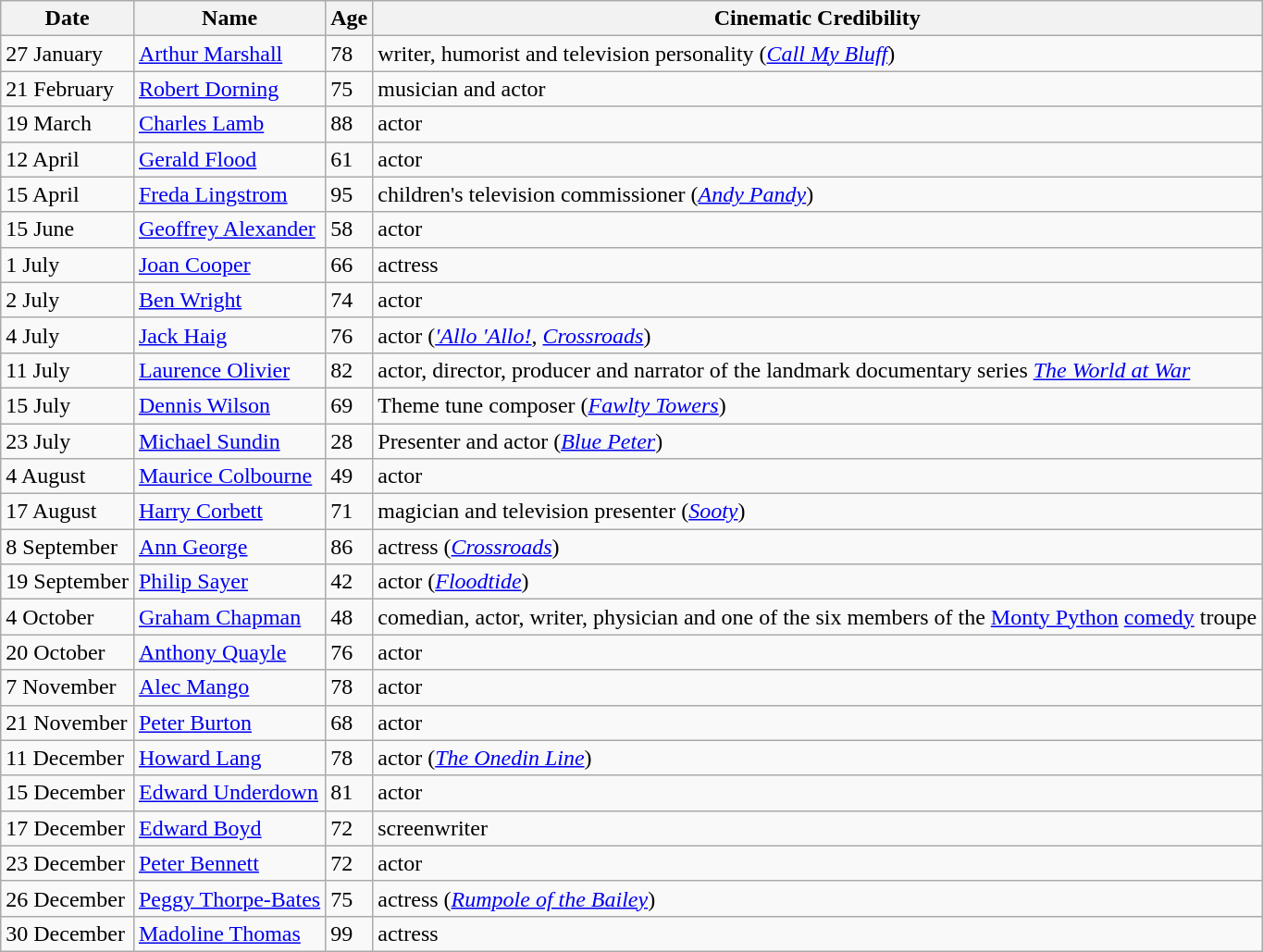<table class="wikitable">
<tr ">
<th>Date</th>
<th>Name</th>
<th>Age</th>
<th>Cinematic Credibility</th>
</tr>
<tr>
<td>27 January</td>
<td><a href='#'>Arthur Marshall</a></td>
<td>78</td>
<td>writer, humorist and television personality (<em><a href='#'>Call My Bluff</a></em>)</td>
</tr>
<tr>
<td>21 February</td>
<td><a href='#'>Robert Dorning</a></td>
<td>75</td>
<td>musician and actor</td>
</tr>
<tr>
<td>19 March</td>
<td><a href='#'>Charles Lamb</a></td>
<td>88</td>
<td>actor</td>
</tr>
<tr>
<td>12 April</td>
<td><a href='#'>Gerald Flood</a></td>
<td>61</td>
<td>actor</td>
</tr>
<tr>
<td>15 April</td>
<td><a href='#'>Freda Lingstrom</a></td>
<td>95</td>
<td>children's television commissioner (<em><a href='#'>Andy Pandy</a></em>)</td>
</tr>
<tr>
<td>15 June</td>
<td><a href='#'>Geoffrey Alexander</a></td>
<td>58</td>
<td>actor</td>
</tr>
<tr>
<td>1 July</td>
<td><a href='#'>Joan Cooper</a></td>
<td>66</td>
<td>actress</td>
</tr>
<tr>
<td>2 July</td>
<td><a href='#'>Ben Wright</a></td>
<td>74</td>
<td>actor</td>
</tr>
<tr>
<td>4 July</td>
<td><a href='#'>Jack Haig</a></td>
<td>76</td>
<td>actor (<em><a href='#'>'Allo 'Allo!</a></em>, <em><a href='#'>Crossroads</a></em>)</td>
</tr>
<tr>
<td>11 July</td>
<td><a href='#'>Laurence Olivier</a></td>
<td>82</td>
<td>actor, director, producer and narrator of the landmark documentary series <em><a href='#'>The World at War</a></em></td>
</tr>
<tr>
<td>15 July</td>
<td><a href='#'>Dennis Wilson</a></td>
<td>69</td>
<td>Theme tune composer (<em><a href='#'>Fawlty Towers</a></em>)</td>
</tr>
<tr>
<td>23 July</td>
<td><a href='#'>Michael Sundin</a></td>
<td>28</td>
<td>Presenter and actor (<em><a href='#'>Blue Peter</a></em>)</td>
</tr>
<tr>
<td>4 August</td>
<td><a href='#'>Maurice Colbourne</a></td>
<td>49</td>
<td>actor</td>
</tr>
<tr>
<td>17 August</td>
<td><a href='#'>Harry Corbett</a></td>
<td>71</td>
<td>magician and television presenter (<em><a href='#'>Sooty</a></em>)</td>
</tr>
<tr>
<td>8 September</td>
<td><a href='#'>Ann George</a></td>
<td>86</td>
<td>actress (<em><a href='#'>Crossroads</a></em>)</td>
</tr>
<tr>
<td>19 September</td>
<td><a href='#'>Philip Sayer</a></td>
<td>42</td>
<td>actor (<em><a href='#'>Floodtide</a></em>)</td>
</tr>
<tr>
<td>4 October</td>
<td><a href='#'>Graham Chapman</a></td>
<td>48</td>
<td>comedian, actor, writer, physician and one of the six members of the <a href='#'>Monty Python</a> <a href='#'>comedy</a> troupe</td>
</tr>
<tr>
<td>20 October</td>
<td><a href='#'>Anthony Quayle</a></td>
<td>76</td>
<td>actor</td>
</tr>
<tr>
<td>7 November</td>
<td><a href='#'>Alec Mango</a></td>
<td>78</td>
<td>actor</td>
</tr>
<tr>
<td>21 November</td>
<td><a href='#'>Peter Burton</a></td>
<td>68</td>
<td>actor</td>
</tr>
<tr>
<td>11 December</td>
<td><a href='#'>Howard Lang</a></td>
<td>78</td>
<td>actor (<em><a href='#'>The Onedin Line</a></em>)</td>
</tr>
<tr>
<td>15 December</td>
<td><a href='#'>Edward Underdown</a></td>
<td>81</td>
<td>actor</td>
</tr>
<tr>
<td>17 December</td>
<td><a href='#'>Edward Boyd</a></td>
<td>72</td>
<td>screenwriter</td>
</tr>
<tr>
<td>23 December</td>
<td><a href='#'>Peter Bennett</a></td>
<td>72</td>
<td>actor</td>
</tr>
<tr>
<td>26 December</td>
<td><a href='#'>Peggy Thorpe-Bates</a></td>
<td>75</td>
<td>actress (<em><a href='#'>Rumpole of the Bailey</a></em>)</td>
</tr>
<tr>
<td>30 December</td>
<td><a href='#'>Madoline Thomas</a></td>
<td>99</td>
<td>actress</td>
</tr>
</table>
